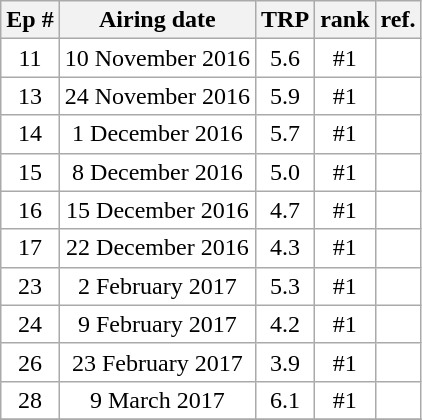<table class="wikitable" style="text-align:center; background:#fff;">
<tr>
<th>Ep #</th>
<th>Airing date</th>
<th>TRP</th>
<th>rank</th>
<th>ref.</th>
</tr>
<tr>
<td>11</td>
<td>10 November 2016</td>
<td>5.6</td>
<td>#1</td>
<td></td>
</tr>
<tr>
<td>13</td>
<td>24 November 2016</td>
<td>5.9</td>
<td>#1</td>
<td></td>
</tr>
<tr>
<td>14</td>
<td>1 December 2016</td>
<td>5.7</td>
<td>#1</td>
<td></td>
</tr>
<tr>
<td>15</td>
<td>8 December 2016</td>
<td>5.0</td>
<td>#1</td>
<td></td>
</tr>
<tr>
<td>16</td>
<td>15 December 2016</td>
<td>4.7</td>
<td>#1</td>
<td></td>
</tr>
<tr>
<td>17</td>
<td>22 December 2016</td>
<td>4.3</td>
<td>#1</td>
<td></td>
</tr>
<tr>
<td>23</td>
<td>2 February 2017</td>
<td>5.3</td>
<td>#1</td>
<td></td>
</tr>
<tr>
<td>24</td>
<td>9 February 2017</td>
<td>4.2</td>
<td>#1</td>
<td></td>
</tr>
<tr>
<td>26</td>
<td>23 February 2017</td>
<td>3.9</td>
<td>#1</td>
<td></td>
</tr>
<tr>
<td>28</td>
<td>9 March 2017</td>
<td>6.1</td>
<td>#1</td>
<td></td>
</tr>
<tr>
</tr>
</table>
